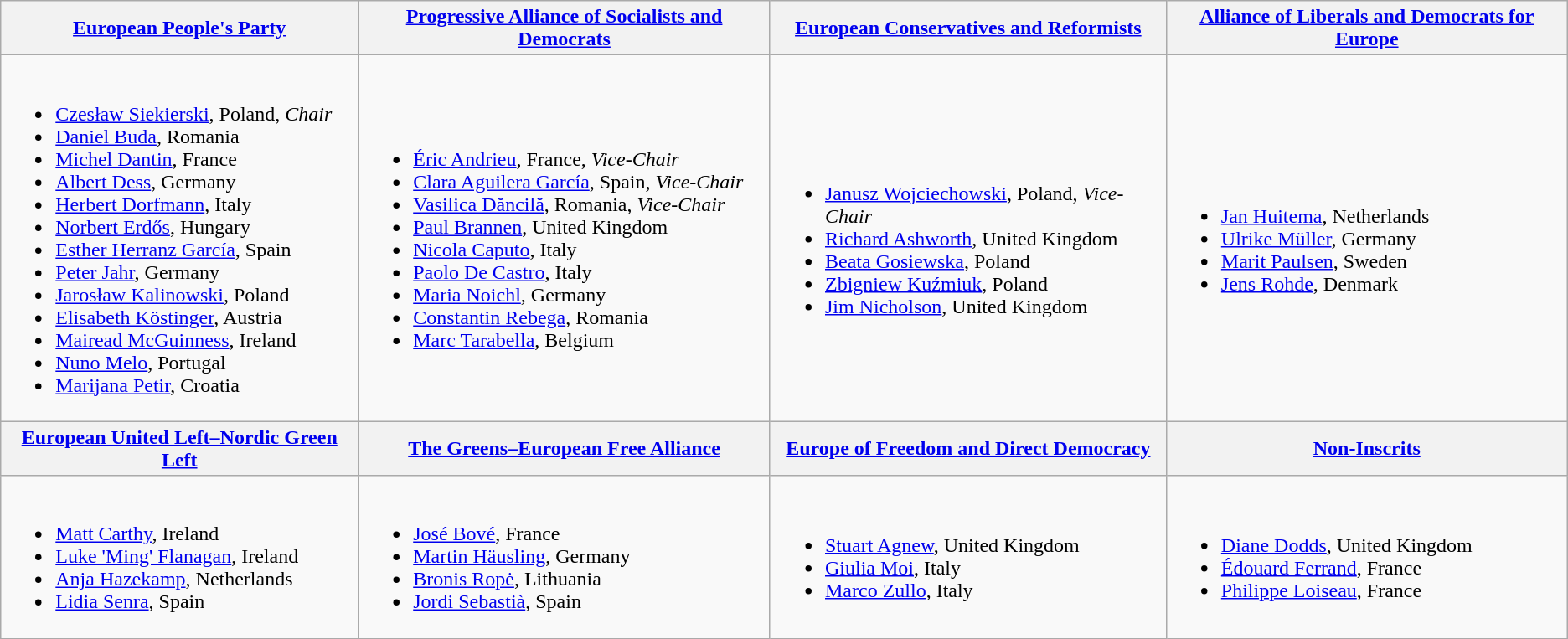<table class=wikitable>
<tr>
<th><a href='#'>European People's Party</a></th>
<th><a href='#'>Progressive Alliance of Socialists and Democrats</a></th>
<th><a href='#'>European Conservatives and Reformists</a></th>
<th><a href='#'>Alliance of Liberals and Democrats for Europe</a></th>
</tr>
<tr>
<td><br><ul><li><a href='#'>Czesław Siekierski</a>, Poland, <em>Chair</em></li><li><a href='#'>Daniel Buda</a>, Romania</li><li><a href='#'>Michel Dantin</a>, France</li><li><a href='#'>Albert Dess</a>, Germany</li><li><a href='#'>Herbert Dorfmann</a>, Italy</li><li><a href='#'>Norbert Erdős</a>, Hungary</li><li><a href='#'>Esther Herranz García</a>, Spain</li><li><a href='#'>Peter Jahr</a>, Germany</li><li><a href='#'>Jarosław Kalinowski</a>, Poland</li><li><a href='#'>Elisabeth Köstinger</a>, Austria</li><li><a href='#'>Mairead McGuinness</a>, Ireland</li><li><a href='#'>Nuno Melo</a>, Portugal</li><li><a href='#'>Marijana Petir</a>, Croatia</li></ul></td>
<td><br><ul><li><a href='#'>Éric Andrieu</a>, France, <em>Vice-Chair</em></li><li><a href='#'>Clara Aguilera García</a>, Spain, <em>Vice-Chair</em></li><li><a href='#'>Vasilica Dăncilă</a>, Romania, <em>Vice-Chair</em></li><li><a href='#'>Paul Brannen</a>, United Kingdom</li><li><a href='#'>Nicola Caputo</a>, Italy</li><li><a href='#'>Paolo De Castro</a>, Italy</li><li><a href='#'>Maria Noichl</a>, Germany</li><li><a href='#'>Constantin Rebega</a>, Romania</li><li><a href='#'>Marc Tarabella</a>, Belgium</li></ul></td>
<td><br><ul><li><a href='#'>Janusz Wojciechowski</a>, Poland, <em>Vice-Chair</em></li><li><a href='#'>Richard Ashworth</a>, United Kingdom</li><li><a href='#'>Beata Gosiewska</a>, Poland</li><li><a href='#'>Zbigniew Kuźmiuk</a>, Poland</li><li><a href='#'>Jim Nicholson</a>, United Kingdom</li></ul></td>
<td><br><ul><li><a href='#'>Jan Huitema</a>, Netherlands</li><li><a href='#'>Ulrike Müller</a>, Germany</li><li><a href='#'>Marit Paulsen</a>, Sweden</li><li><a href='#'>Jens Rohde</a>, Denmark</li></ul></td>
</tr>
<tr>
<th><a href='#'>European United Left–Nordic Green Left</a></th>
<th><a href='#'>The Greens–European Free Alliance</a></th>
<th><a href='#'>Europe of Freedom and Direct Democracy</a></th>
<th><a href='#'>Non-Inscrits</a></th>
</tr>
<tr>
<td><br><ul><li><a href='#'>Matt Carthy</a>, Ireland</li><li><a href='#'>Luke 'Ming' Flanagan</a>, Ireland</li><li><a href='#'>Anja Hazekamp</a>, Netherlands</li><li><a href='#'>Lidia Senra</a>, Spain</li></ul></td>
<td><br><ul><li><a href='#'>José Bové</a>, France</li><li><a href='#'>Martin Häusling</a>, Germany</li><li><a href='#'>Bronis Ropė</a>, Lithuania</li><li><a href='#'>Jordi Sebastià</a>, Spain</li></ul></td>
<td><br><ul><li><a href='#'>Stuart Agnew</a>, United Kingdom</li><li><a href='#'>Giulia Moi</a>, Italy</li><li><a href='#'>Marco Zullo</a>, Italy</li></ul></td>
<td><br><ul><li><a href='#'>Diane Dodds</a>, United Kingdom</li><li><a href='#'>Édouard Ferrand</a>, France</li><li><a href='#'>Philippe Loiseau</a>, France</li></ul></td>
</tr>
</table>
